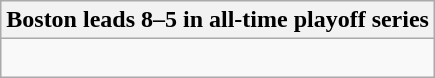<table class="wikitable collapsible collapsed">
<tr>
<th>Boston leads 8–5 in all-time playoff series</th>
</tr>
<tr>
<td><br>











</td>
</tr>
</table>
